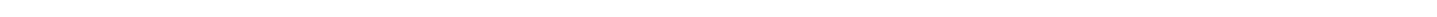<table style="width:100%; text-align:center;">
<tr style="color:white;">
<td style="background:"><strong>54</strong></td>
<td style="background:"><strong>12</strong></td>
<td style="background:"><strong>1</strong></td>
<td style="background:"><strong>3</strong></td>
</tr>
<tr>
<td></td>
<td></td>
<td></td>
<td></td>
</tr>
</table>
